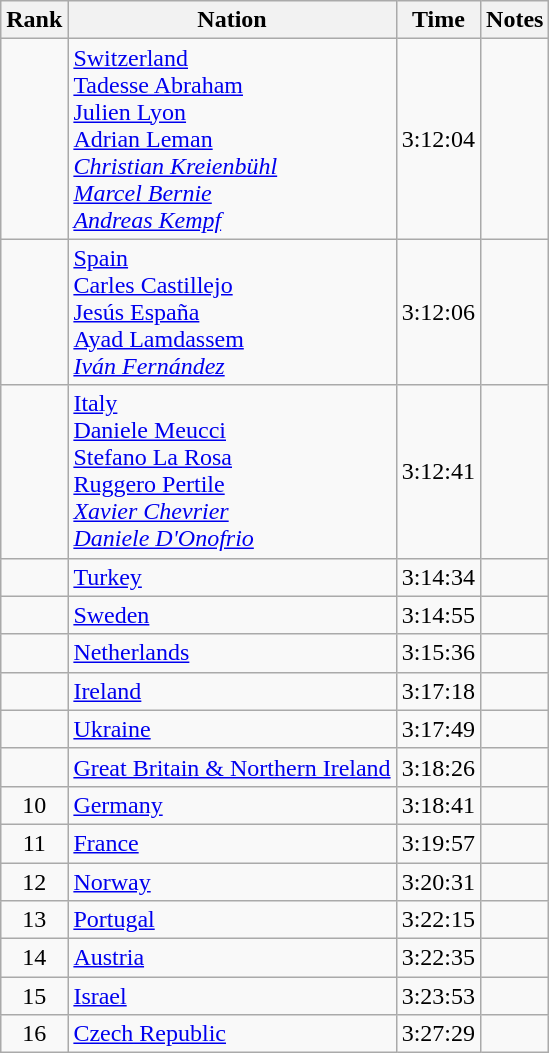<table class="wikitable sortable" style="text-align:center">
<tr>
<th>Rank</th>
<th>Nation</th>
<th>Time</th>
<th>Notes</th>
</tr>
<tr>
<td></td>
<td align="left"> <a href='#'>Switzerland</a><br><a href='#'>Tadesse Abraham</a><br><a href='#'>Julien Lyon</a><br><a href='#'>Adrian Leman</a><br><em><a href='#'>Christian Kreienbühl</a></em><br><em><a href='#'>Marcel Bernie</a></em><br><em><a href='#'>Andreas Kempf</a></em></td>
<td>3:12:04</td>
<td></td>
</tr>
<tr>
<td></td>
<td align="left"> <a href='#'>Spain</a><br><a href='#'>Carles Castillejo</a><br><a href='#'>Jesús España</a><br><a href='#'>Ayad Lamdassem</a><br><em><a href='#'>Iván Fernández</a></em></td>
<td>3:12:06</td>
<td></td>
</tr>
<tr>
<td></td>
<td align="left"> <a href='#'>Italy</a><br><a href='#'>Daniele Meucci</a><br><a href='#'>Stefano La Rosa</a><br><a href='#'>Ruggero Pertile</a><br><em><a href='#'>Xavier Chevrier</a></em><br><em><a href='#'>Daniele D'Onofrio</a></em></td>
<td>3:12:41</td>
<td></td>
</tr>
<tr>
<td></td>
<td align="left"> <a href='#'>Turkey</a></td>
<td>3:14:34</td>
<td></td>
</tr>
<tr>
<td></td>
<td align="left"> <a href='#'>Sweden</a></td>
<td>3:14:55</td>
<td></td>
</tr>
<tr>
<td></td>
<td align="left"> <a href='#'>Netherlands</a></td>
<td>3:15:36</td>
<td></td>
</tr>
<tr>
<td></td>
<td align="left"> <a href='#'>Ireland</a></td>
<td>3:17:18</td>
<td></td>
</tr>
<tr>
<td></td>
<td align="left"> <a href='#'>Ukraine</a></td>
<td>3:17:49</td>
<td></td>
</tr>
<tr>
<td></td>
<td align="left"> <a href='#'>Great Britain & Northern Ireland</a></td>
<td>3:18:26</td>
<td></td>
</tr>
<tr>
<td>10</td>
<td align="left"> <a href='#'>Germany</a></td>
<td>3:18:41</td>
<td></td>
</tr>
<tr>
<td>11</td>
<td align="left"> <a href='#'>France</a></td>
<td>3:19:57</td>
<td></td>
</tr>
<tr>
<td>12</td>
<td align="left"> <a href='#'>Norway</a></td>
<td>3:20:31</td>
<td></td>
</tr>
<tr>
<td>13</td>
<td align="left"> <a href='#'>Portugal</a></td>
<td>3:22:15</td>
<td></td>
</tr>
<tr>
<td>14</td>
<td align="left"> <a href='#'>Austria</a></td>
<td>3:22:35</td>
<td></td>
</tr>
<tr>
<td>15</td>
<td align="left"> <a href='#'>Israel</a></td>
<td>3:23:53</td>
<td></td>
</tr>
<tr>
<td>16</td>
<td align="left"> <a href='#'>Czech Republic</a></td>
<td>3:27:29</td>
<td></td>
</tr>
</table>
